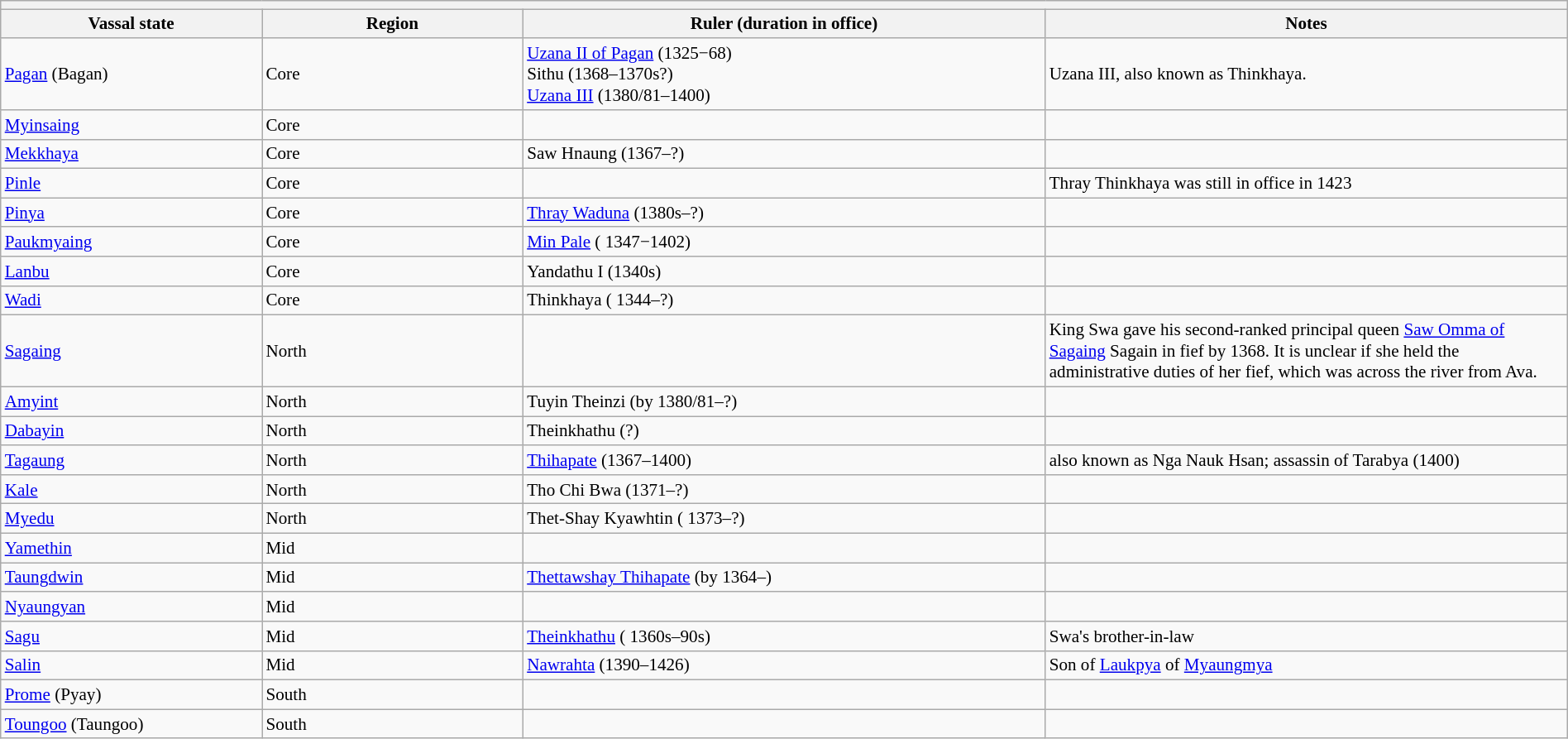<table class="wikitable collapsible" style="min-width:60em; margin:0.3em auto; font-size:88%;">
<tr>
<th colspan=4></th>
</tr>
<tr>
<th width="10%">Vassal state</th>
<th width="10%">Region</th>
<th width="20%">Ruler (duration in office)</th>
<th width="20%">Notes</th>
</tr>
<tr>
<td><a href='#'>Pagan</a> (Bagan)</td>
<td>Core</td>
<td><a href='#'>Uzana II of Pagan</a> (1325−68) <br> Sithu (1368–1370s?) <br> <a href='#'>Uzana III</a> (1380/81–1400)</td>
<td>Uzana III, also known as Thinkhaya.</td>
</tr>
<tr>
<td><a href='#'>Myinsaing</a></td>
<td>Core</td>
<td></td>
<td></td>
</tr>
<tr>
<td><a href='#'>Mekkhaya</a></td>
<td>Core</td>
<td>Saw Hnaung (1367–?)</td>
<td></td>
</tr>
<tr>
<td><a href='#'>Pinle</a></td>
<td>Core</td>
<td></td>
<td>Thray Thinkhaya was still in office in 1423</td>
</tr>
<tr>
<td><a href='#'>Pinya</a></td>
<td>Core</td>
<td><a href='#'>Thray Waduna</a> (1380s–?)</td>
<td></td>
</tr>
<tr>
<td><a href='#'>Paukmyaing</a></td>
<td>Core</td>
<td><a href='#'>Min Pale</a> ( 1347−1402)</td>
<td></td>
</tr>
<tr>
<td><a href='#'>Lanbu</a></td>
<td>Core</td>
<td>Yandathu I (1340s)</td>
<td></td>
</tr>
<tr>
<td><a href='#'>Wadi</a></td>
<td>Core</td>
<td>Thinkhaya ( 1344–?)</td>
<td></td>
</tr>
<tr>
<td><a href='#'>Sagaing</a></td>
<td>North</td>
<td></td>
<td>King Swa gave his second-ranked principal queen <a href='#'>Saw Omma of Sagaing</a> Sagain in fief by 1368. It is unclear if she held the administrative duties of her fief, which was across the river from Ava.</td>
</tr>
<tr>
<td><a href='#'>Amyint</a></td>
<td>North</td>
<td>Tuyin Theinzi (by 1380/81–?)</td>
<td></td>
</tr>
<tr>
<td><a href='#'>Dabayin</a></td>
<td>North</td>
<td>Theinkhathu (?)</td>
<td></td>
</tr>
<tr>
<td><a href='#'>Tagaung</a></td>
<td>North</td>
<td><a href='#'>Thihapate</a> (1367–1400)</td>
<td>also known as Nga Nauk Hsan; assassin of Tarabya (1400)</td>
</tr>
<tr>
<td><a href='#'>Kale</a></td>
<td>North</td>
<td>Tho Chi Bwa (1371–?)</td>
<td></td>
</tr>
<tr>
<td><a href='#'>Myedu</a></td>
<td>North</td>
<td>Thet-Shay Kyawhtin ( 1373–?)</td>
<td></td>
</tr>
<tr>
<td><a href='#'>Yamethin</a></td>
<td>Mid</td>
<td></td>
<td></td>
</tr>
<tr>
<td><a href='#'>Taungdwin</a></td>
<td>Mid</td>
<td><a href='#'>Thettawshay Thihapate</a> (by 1364–)</td>
<td></td>
</tr>
<tr>
<td><a href='#'>Nyaungyan</a></td>
<td>Mid</td>
<td></td>
<td></td>
</tr>
<tr>
<td><a href='#'>Sagu</a></td>
<td>Mid</td>
<td><a href='#'>Theinkhathu</a> ( 1360s–90s)</td>
<td>Swa's brother-in-law</td>
</tr>
<tr>
<td><a href='#'>Salin</a></td>
<td>Mid</td>
<td><a href='#'>Nawrahta</a> (1390–1426)</td>
<td>Son of <a href='#'>Laukpya</a> of <a href='#'>Myaungmya</a></td>
</tr>
<tr>
<td><a href='#'>Prome</a> (Pyay)</td>
<td>South</td>
<td></td>
<td></td>
</tr>
<tr>
<td><a href='#'>Toungoo</a> (Taungoo)</td>
<td>South</td>
<td></td>
<td></td>
</tr>
</table>
